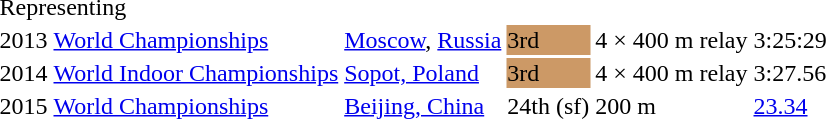<table>
<tr>
<td colspan="6">Representing </td>
</tr>
<tr>
<td>2013</td>
<td><a href='#'>World Championships</a></td>
<td><a href='#'>Moscow</a>, <a href='#'>Russia</a></td>
<td bgcolor="cc9966">3rd</td>
<td>4 × 400 m relay</td>
<td>3:25:29</td>
</tr>
<tr>
<td>2014</td>
<td><a href='#'>World Indoor Championships</a></td>
<td><a href='#'>Sopot, Poland</a></td>
<td bgcolor="cc9966">3rd</td>
<td>4 × 400 m relay</td>
<td>3:27.56</td>
</tr>
<tr>
<td>2015</td>
<td><a href='#'>World Championships</a></td>
<td><a href='#'>Beijing, China</a></td>
<td>24th (sf)</td>
<td>200 m</td>
<td><a href='#'>23.34</a></td>
</tr>
</table>
